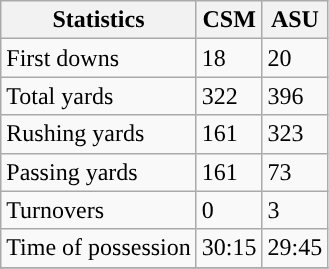<table class="wikitable" style="float: left;">
<tr>
<th>Statistics</th>
<th>CSM</th>
<th>ASU</th>
</tr>
<tr>
<td>First downs</td>
<td>18</td>
<td>20</td>
</tr>
<tr>
<td>Total yards</td>
<td>322</td>
<td>396</td>
</tr>
<tr>
<td>Rushing yards</td>
<td>161</td>
<td>323</td>
</tr>
<tr>
<td>Passing yards</td>
<td>161</td>
<td>73</td>
</tr>
<tr>
<td>Turnovers</td>
<td>0</td>
<td>3</td>
</tr>
<tr>
<td>Time of possession</td>
<td>30:15</td>
<td>29:45</td>
</tr>
<tr>
</tr>
</table>
